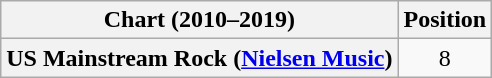<table class="wikitable plainrowheaders" style="text-align:center">
<tr>
<th>Chart (2010–2019)</th>
<th>Position</th>
</tr>
<tr>
<th scope="row">US Mainstream Rock (<a href='#'>Nielsen Music</a>)</th>
<td>8</td>
</tr>
</table>
